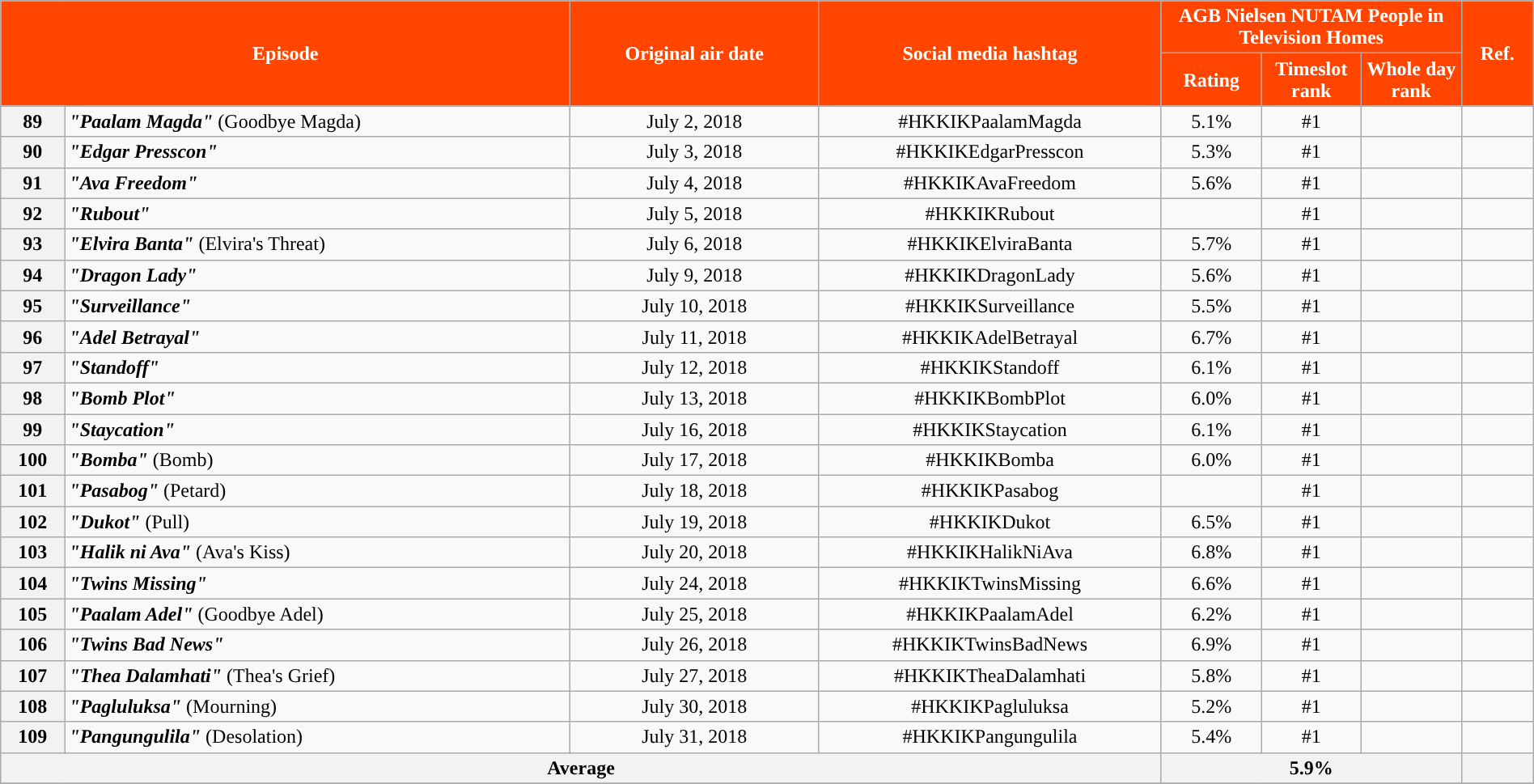<table class="wikitable" style="text-align:center; font-size:100%; line-height:18px;" width="100%">
<tr>
<th style="background-color:#FF4500; color:#ffffff;" colspan="2" rowspan="2">Episode</th>
<th style="background-color:#FF4500; color:white" rowspan="2">Original air date</th>
<th style="background-color:#FF4500; color:white" rowspan="2">Social media hashtag</th>
<th style="background-color:#FF4500; color:#ffffff;" colspan="3">AGB Nielsen NUTAM People in Television Homes</th>
<th style="background-color:#FF4500; color:#ffffff;" rowspan="2">Ref.</th>
</tr>
<tr>
<th style="background-color:#FF4500; width:75px; color:#ffffff;">Rating</th>
<th style="background-color:#FF4500; width:75px; color:#ffffff;">Timeslot<br>rank</th>
<th style="background-color:#FF4500; width:75px; color:#ffffff;">Whole day<br>rank</th>
</tr>
<tr>
<th>89</th>
<td style="text-align: left;"><strong><em>"Paalam Magda"</em></strong> (Goodbye Magda)</td>
<td>July 2, 2018</td>
<td>#HKKIKPaalamMagda</td>
<td>5.1%</td>
<td>#1</td>
<td></td>
<td></td>
</tr>
<tr>
<th>90</th>
<td style="text-align: left;"><strong><em>"Edgar Presscon"</em></strong></td>
<td>July 3, 2018</td>
<td>#HKKIKEdgarPresscon</td>
<td>5.3%</td>
<td>#1</td>
<td></td>
<td></td>
</tr>
<tr>
<th>91</th>
<td style="text-align: left;"><strong><em>"Ava Freedom"</em></strong></td>
<td>July 4, 2018</td>
<td>#HKKIKAvaFreedom</td>
<td>5.6%</td>
<td>#1</td>
<td></td>
<td></td>
</tr>
<tr>
<th>92</th>
<td style="text-align: left;"><strong><em>"Rubout"</em></strong></td>
<td>July 5, 2018</td>
<td>#HKKIKRubout</td>
<td></td>
<td>#1</td>
<td></td>
<td></td>
</tr>
<tr>
<th>93</th>
<td style="text-align: left;"><strong><em>"Elvira Banta"</em></strong> (Elvira's Threat)</td>
<td>July 6, 2018</td>
<td>#HKKIKElviraBanta</td>
<td>5.7%</td>
<td>#1</td>
<td></td>
<td></td>
</tr>
<tr>
<th>94</th>
<td style="text-align: left;"><strong><em>"Dragon Lady"</em></strong></td>
<td>July 9, 2018</td>
<td>#HKKIKDragonLady</td>
<td>5.6%</td>
<td>#1</td>
<td></td>
<td></td>
</tr>
<tr>
<th>95</th>
<td style="text-align: left"><strong><em>"Surveillance"</em></strong></td>
<td>July 10, 2018</td>
<td>#HKKIKSurveillance</td>
<td>5.5%</td>
<td>#1</td>
<td></td>
<td></td>
</tr>
<tr>
<th>96</th>
<td style="text-align: left;"><strong><em>"Adel Betrayal"</em></strong></td>
<td>July 11, 2018</td>
<td>#HKKIKAdelBetrayal</td>
<td>6.7%</td>
<td>#1</td>
<td></td>
<td></td>
</tr>
<tr>
<th>97</th>
<td style="text-align: left;"><strong><em>"Standoff"</em></strong></td>
<td>July 12, 2018</td>
<td>#HKKIKStandoff</td>
<td>6.1%</td>
<td>#1</td>
<td></td>
<td></td>
</tr>
<tr>
<th>98</th>
<td style="text-align: left;"><strong><em>"Bomb Plot"</em></strong></td>
<td>July 13, 2018</td>
<td>#HKKIKBombPlot</td>
<td>6.0%</td>
<td>#1</td>
<td></td>
<td></td>
</tr>
<tr>
<th>99</th>
<td style="text-align: left;"><strong><em>"Staycation"</em></strong></td>
<td>July 16, 2018</td>
<td>#HKKIKStaycation</td>
<td>6.1%</td>
<td>#1</td>
<td></td>
<td></td>
</tr>
<tr>
<th>100</th>
<td style="text-align: left;"><strong><em>"Bomba"</em></strong> (Bomb)</td>
<td>July 17, 2018</td>
<td>#HKKIKBomba</td>
<td>6.0%</td>
<td>#1</td>
<td></td>
<td></td>
</tr>
<tr>
<th>101</th>
<td style="text-align: left;"><strong><em>"Pasabog"</em></strong> (Petard)</td>
<td>July 18, 2018</td>
<td>#HKKIKPasabog</td>
<td></td>
<td>#1</td>
<td></td>
<td></td>
</tr>
<tr>
<th>102</th>
<td style="text-align: left;"><strong><em>"Dukot"</em></strong> (Pull)</td>
<td>July 19, 2018</td>
<td>#HKKIKDukot</td>
<td>6.5%</td>
<td>#1</td>
<td></td>
<td></td>
</tr>
<tr>
<th>103</th>
<td style="text-align: left;"><strong><em>"Halik ni Ava"</em></strong> (Ava's Kiss)</td>
<td>July 20, 2018</td>
<td>#HKKIKHalikNiAva</td>
<td>6.8%</td>
<td>#1</td>
<td></td>
<td></td>
</tr>
<tr>
<th>104</th>
<td style="text-align: left;"><strong><em>"Twins Missing"</em></strong></td>
<td>July 24, 2018</td>
<td>#HKKIKTwinsMissing</td>
<td>6.6%</td>
<td>#1</td>
<td></td>
<td></td>
</tr>
<tr>
<th>105</th>
<td style="text-align: left;"><strong><em>"Paalam Adel"</em></strong> (Goodbye Adel)</td>
<td>July 25, 2018</td>
<td>#HKKIKPaalamAdel</td>
<td>6.2%</td>
<td>#1</td>
<td></td>
<td></td>
</tr>
<tr>
<th>106</th>
<td style="text-align: left;"><strong><em>"Twins Bad News"</em></strong></td>
<td>July 26, 2018</td>
<td>#HKKIKTwinsBadNews</td>
<td>6.9%</td>
<td>#1</td>
<td></td>
<td></td>
</tr>
<tr>
<th>107</th>
<td style="text-align: left;"><strong><em>"Thea Dalamhati"</em></strong> (Thea's Grief)</td>
<td>July 27, 2018</td>
<td>#HKKIKTheaDalamhati</td>
<td>5.8%</td>
<td>#1</td>
<td></td>
<td></td>
</tr>
<tr>
<th>108</th>
<td style="text-align: left;"><strong><em>"Pagluluksa"</em></strong> (Mourning)</td>
<td>July 30, 2018</td>
<td>#HKKIKPagluluksa</td>
<td>5.2%</td>
<td>#1</td>
<td></td>
<td></td>
</tr>
<tr>
<th>109</th>
<td style="text-align: left;"><strong><em>"Pangungulila"</em></strong> (Desolation)</td>
<td>July 31, 2018</td>
<td>#HKKIKPangungulila</td>
<td>5.4%</td>
<td>#1</td>
<td></td>
<td></td>
</tr>
<tr>
<th colspan="4">Average</th>
<th colspan="3">5.9%</th>
<th></th>
</tr>
<tr>
</tr>
</table>
